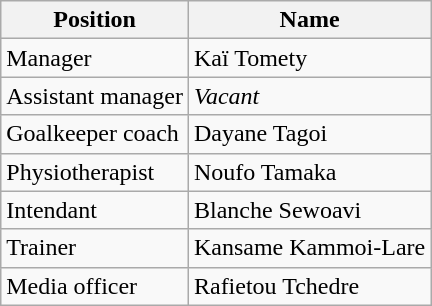<table class="wikitable">
<tr>
<th>Position</th>
<th>Name</th>
</tr>
<tr>
<td>Manager</td>
<td> Kaï Tomety</td>
</tr>
<tr>
<td>Assistant manager</td>
<td><em>Vacant</em></td>
</tr>
<tr>
<td>Goalkeeper coach</td>
<td> Dayane Tagoi</td>
</tr>
<tr>
<td>Physiotherapist</td>
<td> Noufo Tamaka</td>
</tr>
<tr>
<td>Intendant</td>
<td> Blanche Sewoavi</td>
</tr>
<tr>
<td>Trainer</td>
<td> Kansame Kammoi-Lare</td>
</tr>
<tr>
<td>Media officer</td>
<td> Rafietou Tchedre</td>
</tr>
</table>
